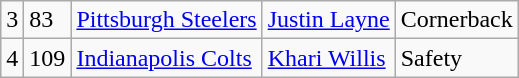<table class="wikitable">
<tr>
<td>3</td>
<td>83</td>
<td><a href='#'>Pittsburgh Steelers</a></td>
<td><a href='#'>Justin Layne</a></td>
<td>Cornerback</td>
</tr>
<tr>
<td>4</td>
<td>109</td>
<td><a href='#'>Indianapolis Colts</a></td>
<td><a href='#'>Khari Willis</a></td>
<td>Safety</td>
</tr>
</table>
